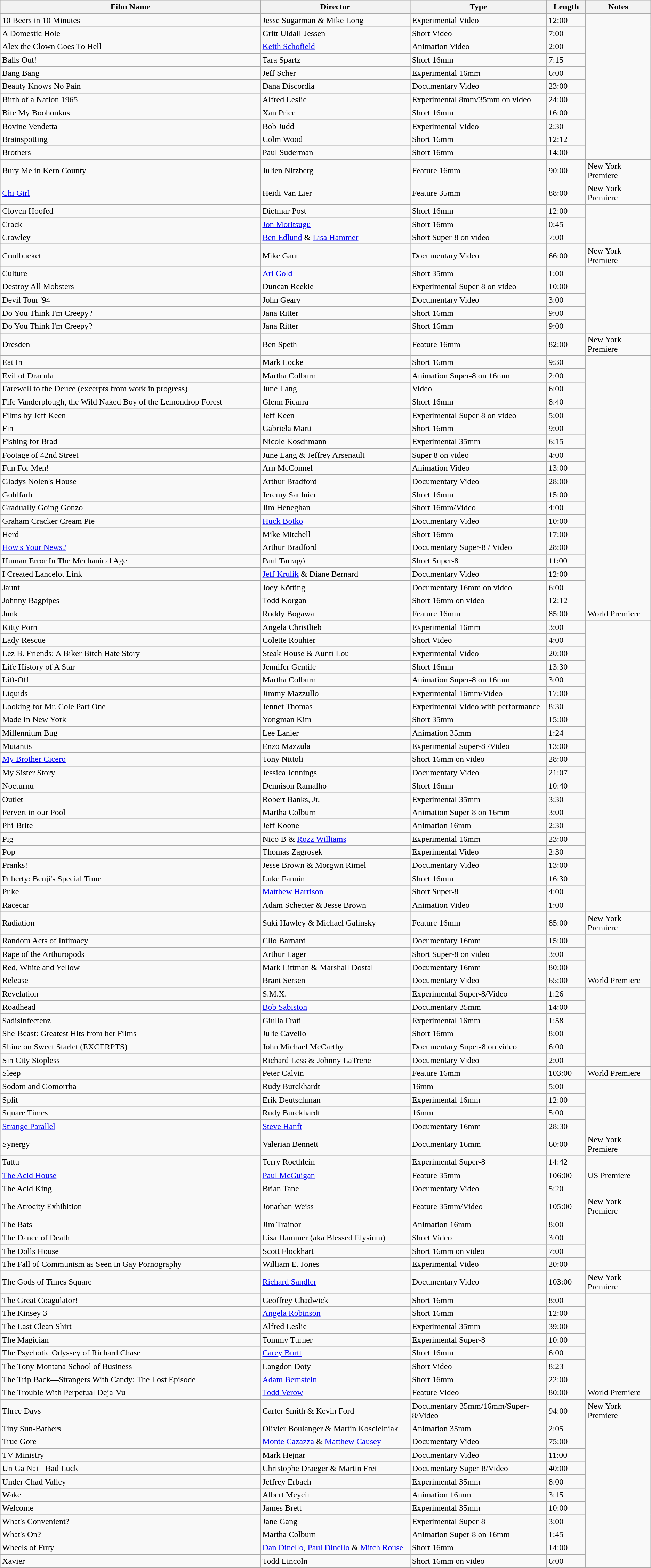<table class="wikitable">
<tr>
<th width="40%">Film Name</th>
<th width="23%">Director</th>
<th width="21%">Type</th>
<th width="6%">Length</th>
<th width="10%">Notes</th>
</tr>
<tr>
<td>10 Beers in 10 Minutes</td>
<td>Jesse Sugarman & Mike Long</td>
<td>Experimental Video</td>
<td>12:00</td>
</tr>
<tr>
<td>A Domestic Hole</td>
<td>Gritt Uldall-Jessen</td>
<td>Short Video</td>
<td>7:00</td>
</tr>
<tr>
<td>Alex the Clown Goes To Hell</td>
<td><a href='#'>Keith Schofield</a></td>
<td>Animation Video</td>
<td>2:00</td>
</tr>
<tr>
<td>Balls Out!</td>
<td>Tara Spartz</td>
<td>Short 16mm</td>
<td>7:15</td>
</tr>
<tr>
<td>Bang Bang</td>
<td>Jeff Scher</td>
<td>Experimental 16mm</td>
<td>6:00</td>
</tr>
<tr>
<td>Beauty Knows No Pain</td>
<td>Dana Discordia</td>
<td>Documentary Video</td>
<td>23:00</td>
</tr>
<tr>
<td>Birth of a Nation 1965</td>
<td>Alfred Leslie</td>
<td>Experimental 8mm/35mm on video</td>
<td>24:00</td>
</tr>
<tr>
<td>Bite My Boohonkus</td>
<td>Xan Price</td>
<td>Short 16mm</td>
<td>16:00</td>
</tr>
<tr>
<td>Bovine Vendetta</td>
<td>Bob Judd</td>
<td>Experimental Video</td>
<td>2:30</td>
</tr>
<tr>
<td>Brainspotting</td>
<td>Colm Wood</td>
<td>Short 16mm</td>
<td>12:12</td>
</tr>
<tr>
<td>Brothers</td>
<td>Paul Suderman</td>
<td>Short 16mm</td>
<td>14:00</td>
</tr>
<tr>
<td>Bury Me in Kern County</td>
<td>Julien Nitzberg</td>
<td>Feature 16mm</td>
<td>90:00</td>
<td>New York Premiere</td>
</tr>
<tr>
<td><a href='#'>Chi Girl</a></td>
<td>Heidi Van Lier</td>
<td>Feature 35mm</td>
<td>88:00</td>
<td>New York Premiere</td>
</tr>
<tr>
<td>Cloven Hoofed</td>
<td>Dietmar Post</td>
<td>Short 16mm</td>
<td>12:00</td>
</tr>
<tr>
<td>Crack</td>
<td><a href='#'>Jon Moritsugu</a></td>
<td>Short 16mm</td>
<td>0:45</td>
</tr>
<tr>
<td>Crawley</td>
<td><a href='#'>Ben Edlund</a> & <a href='#'>Lisa Hammer</a></td>
<td>Short Super-8 on video</td>
<td>7:00</td>
</tr>
<tr>
<td>Crudbucket</td>
<td>Mike Gaut</td>
<td>Documentary Video</td>
<td>66:00</td>
<td>New York Premiere</td>
</tr>
<tr>
<td>Culture</td>
<td><a href='#'>Ari Gold</a></td>
<td>Short 35mm</td>
<td>1:00</td>
</tr>
<tr>
<td>Destroy All Mobsters</td>
<td>Duncan Reekie</td>
<td>Experimental Super-8 on video</td>
<td>10:00</td>
</tr>
<tr>
<td>Devil Tour '94</td>
<td>John Geary</td>
<td>Documentary Video</td>
<td>3:00</td>
</tr>
<tr>
<td>Do You Think I'm Creepy?</td>
<td>Jana Ritter</td>
<td>Short 16mm</td>
<td>9:00</td>
</tr>
<tr>
<td>Do You Think I'm Creepy?</td>
<td>Jana Ritter</td>
<td>Short 16mm</td>
<td>9:00</td>
</tr>
<tr>
<td>Dresden</td>
<td>Ben Speth</td>
<td>Feature 16mm</td>
<td>82:00</td>
<td>New York Premiere</td>
</tr>
<tr>
<td>Eat In</td>
<td>Mark Locke</td>
<td>Short 16mm</td>
<td>9:30</td>
</tr>
<tr>
<td>Evil of Dracula</td>
<td>Martha Colburn</td>
<td>Animation Super-8 on 16mm</td>
<td>2:00</td>
</tr>
<tr>
<td>Farewell to the Deuce (excerpts from work in progress)</td>
<td>June Lang</td>
<td>Video</td>
<td>6:00</td>
</tr>
<tr>
<td>Fife Vanderplough, the Wild Naked Boy of the Lemondrop Forest</td>
<td>Glenn Ficarra</td>
<td>Short 16mm</td>
<td>8:40</td>
</tr>
<tr>
<td>Films by Jeff Keen</td>
<td>Jeff Keen</td>
<td>Experimental Super-8 on video</td>
<td>5:00</td>
</tr>
<tr>
<td>Fin</td>
<td>Gabriela Marti</td>
<td>Short 16mm</td>
<td>9:00</td>
</tr>
<tr>
<td>Fishing for Brad</td>
<td>Nicole Koschmann</td>
<td>Experimental 35mm</td>
<td>6:15</td>
</tr>
<tr>
<td>Footage of 42nd Street</td>
<td>June Lang & Jeffrey Arsenault</td>
<td>Super 8 on video</td>
<td>4:00</td>
</tr>
<tr>
<td>Fun For Men!</td>
<td>Arn McConnel</td>
<td>Animation Video</td>
<td>13:00</td>
</tr>
<tr>
<td>Gladys Nolen's House</td>
<td>Arthur Bradford</td>
<td>Documentary Video</td>
<td>28:00</td>
</tr>
<tr>
<td>Goldfarb</td>
<td>Jeremy Saulnier</td>
<td>Short 16mm</td>
<td>15:00</td>
</tr>
<tr>
<td>Gradually Going Gonzo</td>
<td>Jim Heneghan</td>
<td>Short 16mm/Video</td>
<td>4:00</td>
</tr>
<tr>
<td>Graham Cracker Cream Pie</td>
<td><a href='#'>Huck Botko</a></td>
<td>Documentary Video</td>
<td>10:00</td>
</tr>
<tr>
<td>Herd</td>
<td>Mike Mitchell</td>
<td>Short 16mm</td>
<td>17:00</td>
</tr>
<tr>
<td><a href='#'>How's Your News?</a></td>
<td>Arthur Bradford</td>
<td>Documentary Super-8 / Video</td>
<td>28:00</td>
</tr>
<tr>
<td>Human Error In The Mechanical Age</td>
<td>Paul Tarragó</td>
<td>Short Super-8</td>
<td>11:00</td>
</tr>
<tr>
<td>I Created Lancelot Link</td>
<td><a href='#'>Jeff Krulik</a> & Diane Bernard</td>
<td>Documentary Video</td>
<td>12:00</td>
</tr>
<tr>
<td>Jaunt</td>
<td>Joey Kötting</td>
<td>Documentary 16mm on video</td>
<td>6:00</td>
</tr>
<tr>
<td>Johnny Bagpipes</td>
<td>Todd Korgan</td>
<td>Short 16mm on video</td>
<td>12:12</td>
</tr>
<tr>
<td>Junk</td>
<td>Roddy Bogawa</td>
<td>Feature 16mm</td>
<td>85:00</td>
<td>World Premiere</td>
</tr>
<tr>
<td>Kitty Porn</td>
<td>Angela Christlieb</td>
<td>Experimental 16mm</td>
<td>3:00</td>
</tr>
<tr>
<td>Lady Rescue</td>
<td>Colette Rouhier</td>
<td>Short Video</td>
<td>4:00</td>
</tr>
<tr>
<td>Lez B. Friends: A Biker Bitch Hate Story</td>
<td>Steak House & Aunti Lou</td>
<td>Experimental Video</td>
<td>20:00</td>
</tr>
<tr>
<td>Life History of A Star</td>
<td>Jennifer Gentile</td>
<td>Short 16mm</td>
<td>13:30</td>
</tr>
<tr>
<td>Lift-Off</td>
<td>Martha Colburn</td>
<td>Animation Super-8 on 16mm</td>
<td>3:00</td>
</tr>
<tr>
<td>Liquids</td>
<td>Jimmy Mazzullo</td>
<td>Experimental 16mm/Video</td>
<td>17:00</td>
</tr>
<tr>
<td>Looking for Mr. Cole Part One</td>
<td>Jennet Thomas</td>
<td>Experimental Video with performance</td>
<td>8:30</td>
</tr>
<tr>
<td>Made In New York</td>
<td>Yongman Kim</td>
<td>Short 35mm</td>
<td>15:00</td>
</tr>
<tr>
<td>Millennium Bug</td>
<td>Lee Lanier</td>
<td>Animation 35mm</td>
<td>1:24</td>
</tr>
<tr>
<td>Mutantis</td>
<td>Enzo Mazzula</td>
<td>Experimental Super-8 /Video</td>
<td>13:00</td>
</tr>
<tr>
<td><a href='#'>My Brother Cicero</a></td>
<td>Tony Nittoli</td>
<td>Short 16mm on video</td>
<td>28:00</td>
</tr>
<tr>
<td>My Sister Story</td>
<td>Jessica Jennings</td>
<td>Documentary Video</td>
<td>21:07</td>
</tr>
<tr>
<td>Nocturnu</td>
<td>Dennison Ramalho</td>
<td>Short 16mm</td>
<td>10:40</td>
</tr>
<tr>
<td>Outlet</td>
<td>Robert Banks, Jr.</td>
<td>Experimental 35mm</td>
<td>3:30</td>
</tr>
<tr>
<td>Pervert in our Pool</td>
<td>Martha Colburn</td>
<td>Animation Super-8 on 16mm</td>
<td>3:00</td>
</tr>
<tr>
<td>Phi-Brite</td>
<td>Jeff Koone</td>
<td>Animation 16mm</td>
<td>2:30</td>
</tr>
<tr>
<td>Pig</td>
<td>Nico B & <a href='#'>Rozz Williams</a></td>
<td>Experimental 16mm</td>
<td>23:00</td>
</tr>
<tr>
<td>Pop</td>
<td>Thomas Zagrosek</td>
<td>Experimental Video</td>
<td>2:30</td>
</tr>
<tr>
<td>Pranks!</td>
<td>Jesse Brown & Morgwn Rimel</td>
<td>Documentary Video</td>
<td>13:00</td>
</tr>
<tr>
<td>Puberty: Benji's Special Time</td>
<td>Luke Fannin</td>
<td>Short 16mm</td>
<td>16:30</td>
</tr>
<tr>
<td>Puke</td>
<td><a href='#'>Matthew Harrison</a></td>
<td>Short Super-8</td>
<td>4:00</td>
</tr>
<tr>
<td>Racecar</td>
<td>Adam Schecter & Jesse Brown</td>
<td>Animation Video</td>
<td>1:00</td>
</tr>
<tr>
<td>Radiation</td>
<td>Suki Hawley & Michael Galinsky</td>
<td>Feature 16mm</td>
<td>85:00</td>
<td>New York Premiere</td>
</tr>
<tr>
<td>Random Acts of Intimacy</td>
<td>Clio Barnard</td>
<td>Documentary 16mm</td>
<td>15:00</td>
</tr>
<tr>
<td>Rape of the Arthuropods</td>
<td>Arthur Lager</td>
<td>Short Super-8 on video</td>
<td>3:00</td>
</tr>
<tr>
<td>Red, White and Yellow</td>
<td>Mark Littman & Marshall Dostal</td>
<td>Documentary 16mm</td>
<td>80:00</td>
</tr>
<tr>
<td>Release</td>
<td>Brant Sersen</td>
<td>Documentary Video</td>
<td>65:00</td>
<td>World Premiere</td>
</tr>
<tr>
<td>Revelation</td>
<td>S.M.X.</td>
<td>Experimental Super-8/Video</td>
<td>1:26</td>
</tr>
<tr>
<td>Roadhead</td>
<td><a href='#'>Bob Sabiston</a></td>
<td>Documentary 35mm</td>
<td>14:00</td>
</tr>
<tr>
<td>Sadisinfectenz</td>
<td>Giulia Frati</td>
<td>Experimental 16mm</td>
<td>1:58</td>
</tr>
<tr>
<td>She-Beast: Greatest Hits from her Films</td>
<td>Julie Cavello</td>
<td>Short 16mm</td>
<td>8:00</td>
</tr>
<tr>
<td>Shine on Sweet Starlet (EXCERPTS)</td>
<td>John Michael McCarthy</td>
<td>Documentary Super-8 on video</td>
<td>6:00</td>
</tr>
<tr>
<td>Sin City Stopless</td>
<td>Richard Less & Johnny LaTrene</td>
<td>Documentary Video</td>
<td>2:00</td>
</tr>
<tr>
<td>Sleep</td>
<td>Peter Calvin</td>
<td>Feature 16mm</td>
<td>103:00</td>
<td>World Premiere</td>
</tr>
<tr>
<td>Sodom and Gomorrha</td>
<td>Rudy Burckhardt</td>
<td>16mm</td>
<td>5:00</td>
</tr>
<tr>
<td>Split</td>
<td>Erik Deutschman</td>
<td>Experimental 16mm</td>
<td>12:00</td>
</tr>
<tr>
<td>Square Times</td>
<td>Rudy Burckhardt</td>
<td>16mm</td>
<td>5:00</td>
</tr>
<tr>
<td><a href='#'>Strange Parallel</a></td>
<td><a href='#'>Steve Hanft</a></td>
<td>Documentary 16mm</td>
<td>28:30</td>
</tr>
<tr>
<td>Synergy</td>
<td>Valerian Bennett</td>
<td>Documentary 16mm</td>
<td>60:00</td>
<td>New York Premiere</td>
</tr>
<tr>
<td>Tattu</td>
<td>Terry Roethlein</td>
<td>Experimental Super-8</td>
<td>14:42</td>
</tr>
<tr>
<td><a href='#'>The Acid House</a></td>
<td><a href='#'>Paul McGuigan</a></td>
<td>Feature 35mm</td>
<td>106:00</td>
<td>US Premiere</td>
</tr>
<tr>
<td>The Acid King</td>
<td>Brian Tane</td>
<td>Documentary Video</td>
<td>5:20</td>
</tr>
<tr>
<td>The Atrocity Exhibition</td>
<td>Jonathan Weiss</td>
<td>Feature 35mm/Video</td>
<td>105:00</td>
<td>New York Premiere</td>
</tr>
<tr>
<td>The Bats</td>
<td>Jim Trainor</td>
<td>Animation 16mm</td>
<td>8:00</td>
</tr>
<tr>
<td>The Dance of Death</td>
<td>Lisa Hammer (aka Blessed Elysium)</td>
<td>Short Video</td>
<td>3:00</td>
</tr>
<tr>
<td>The Dolls House</td>
<td>Scott Flockhart</td>
<td>Short 16mm on video</td>
<td>7:00</td>
</tr>
<tr>
<td>The Fall of Communism as Seen in Gay Pornography</td>
<td>William E. Jones</td>
<td>Experimental Video</td>
<td>20:00</td>
</tr>
<tr>
<td>The Gods of Times Square</td>
<td><a href='#'>Richard Sandler</a></td>
<td>Documentary Video</td>
<td>103:00</td>
<td>New York Premiere</td>
</tr>
<tr>
<td>The Great Coagulator!</td>
<td>Geoffrey Chadwick</td>
<td>Short 16mm</td>
<td>8:00</td>
</tr>
<tr>
<td>The Kinsey 3</td>
<td><a href='#'>Angela Robinson</a></td>
<td>Short 16mm</td>
<td>12:00</td>
</tr>
<tr>
<td>The Last Clean Shirt</td>
<td>Alfred Leslie</td>
<td>Experimental 35mm</td>
<td>39:00</td>
</tr>
<tr>
<td>The Magician</td>
<td>Tommy Turner</td>
<td>Experimental Super-8</td>
<td>10:00</td>
</tr>
<tr>
<td>The Psychotic Odyssey of Richard Chase</td>
<td><a href='#'>Carey Burtt</a></td>
<td>Short 16mm</td>
<td>6:00</td>
</tr>
<tr>
<td>The Tony Montana School of Business</td>
<td>Langdon Doty</td>
<td>Short Video</td>
<td>8:23</td>
</tr>
<tr>
<td>The Trip Back—Strangers With Candy: The Lost Episode</td>
<td><a href='#'>Adam Bernstein</a></td>
<td>Short 16mm</td>
<td>22:00</td>
</tr>
<tr>
<td>The Trouble With Perpetual Deja-Vu</td>
<td><a href='#'>Todd Verow</a></td>
<td>Feature Video</td>
<td>80:00</td>
<td>World Premiere</td>
</tr>
<tr>
<td>Three Days</td>
<td>Carter Smith & Kevin Ford</td>
<td>Documentary 35mm/16mm/Super-8/Video</td>
<td>94:00</td>
<td>New York Premiere</td>
</tr>
<tr>
<td>Tiny Sun-Bathers</td>
<td>Olivier Boulanger & Martin Koscielniak</td>
<td>Animation 35mm</td>
<td>2:05</td>
</tr>
<tr>
<td>True Gore</td>
<td><a href='#'>Monte Cazazza</a> & <a href='#'>Matthew Causey</a></td>
<td>Documentary Video</td>
<td>75:00</td>
</tr>
<tr>
<td>TV Ministry</td>
<td>Mark Hejnar</td>
<td>Documentary Video</td>
<td>11:00</td>
</tr>
<tr>
<td>Un Ga Nai - Bad Luck</td>
<td>Christophe Draeger & Martin Frei</td>
<td>Documentary Super-8/Video</td>
<td>40:00</td>
</tr>
<tr>
<td>Under Chad Valley</td>
<td>Jeffrey Erbach</td>
<td>Experimental 35mm</td>
<td>8:00</td>
</tr>
<tr>
<td>Wake</td>
<td>Albert Meycir</td>
<td>Animation 16mm</td>
<td>3:15</td>
</tr>
<tr>
<td>Welcome</td>
<td>James Brett</td>
<td>Experimental 35mm</td>
<td>10:00</td>
</tr>
<tr>
<td>What's Convenient?</td>
<td>Jane Gang</td>
<td>Experimental Super-8</td>
<td>3:00</td>
</tr>
<tr>
<td>What's On?</td>
<td>Martha Colburn</td>
<td>Animation Super-8 on 16mm</td>
<td>1:45</td>
</tr>
<tr>
<td>Wheels of Fury</td>
<td><a href='#'>Dan Dinello</a>, <a href='#'>Paul Dinello</a> & <a href='#'>Mitch Rouse</a></td>
<td>Short 16mm</td>
<td>14:00</td>
</tr>
<tr>
<td>Xavier</td>
<td>Todd Lincoln</td>
<td>Short 16mm on video</td>
<td>6:00</td>
</tr>
<tr>
</tr>
</table>
